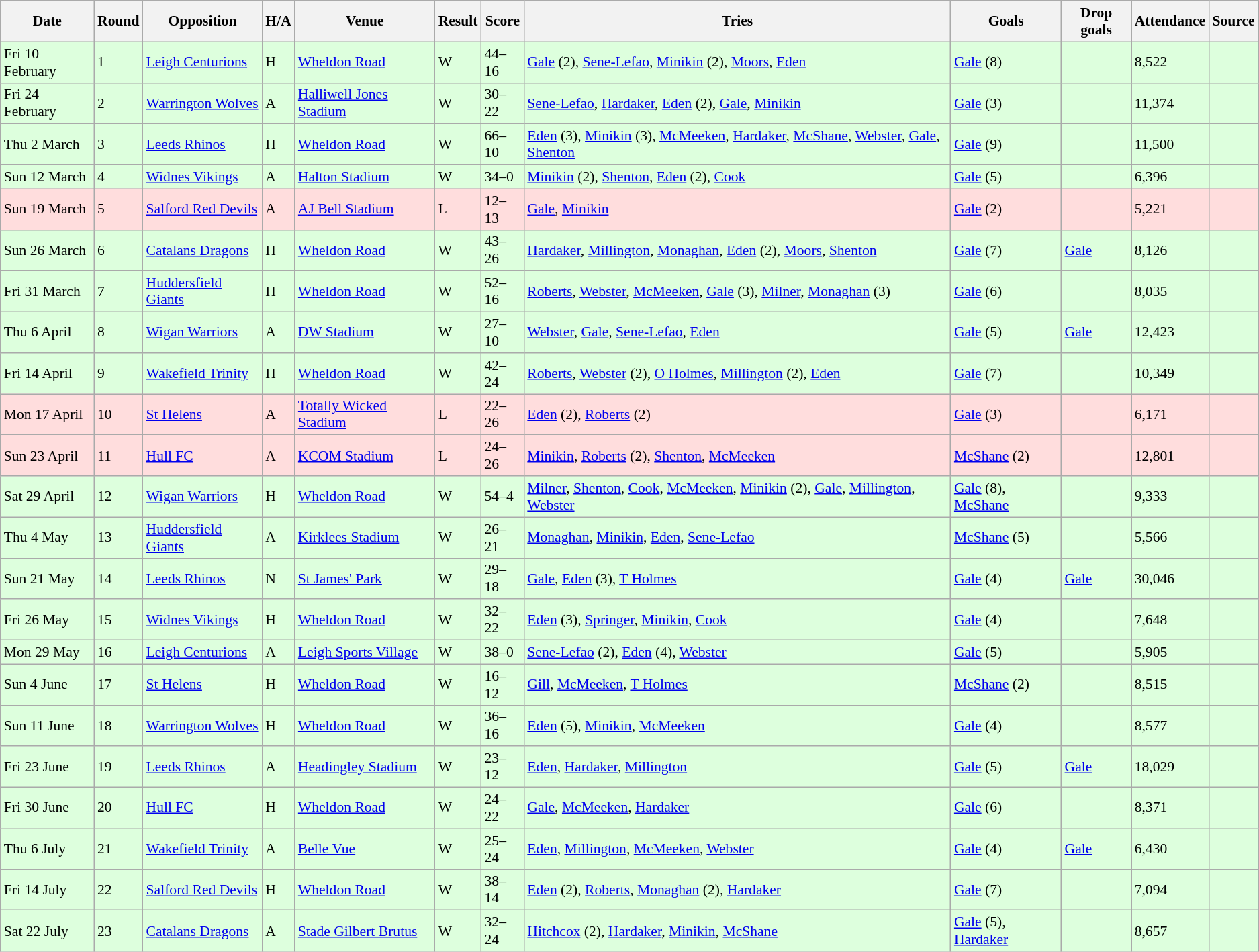<table class="wikitable" style="font-size:90%;">
<tr>
<th>Date</th>
<th>Round</th>
<th>Opposition</th>
<th>H/A</th>
<th>Venue</th>
<th>Result</th>
<th>Score</th>
<th>Tries</th>
<th>Goals</th>
<th>Drop goals</th>
<th>Attendance</th>
<th>Source</th>
</tr>
<tr style="background:#ddffdd;">
<td>Fri 10 February</td>
<td>1</td>
<td> <a href='#'>Leigh Centurions</a></td>
<td>H</td>
<td><a href='#'>Wheldon Road</a></td>
<td>W</td>
<td>44–16</td>
<td><a href='#'>Gale</a> (2), <a href='#'>Sene-Lefao</a>, <a href='#'>Minikin</a> (2), <a href='#'>Moors</a>, <a href='#'>Eden</a></td>
<td><a href='#'>Gale</a> (8)</td>
<td></td>
<td>8,522</td>
<td></td>
</tr>
<tr style="background:#ddffdd;">
<td>Fri 24 February</td>
<td>2</td>
<td> <a href='#'>Warrington Wolves</a></td>
<td>A</td>
<td><a href='#'>Halliwell Jones Stadium</a></td>
<td>W</td>
<td>30–22</td>
<td><a href='#'>Sene-Lefao</a>, <a href='#'>Hardaker</a>, <a href='#'>Eden</a> (2), <a href='#'>Gale</a>, <a href='#'>Minikin</a></td>
<td><a href='#'>Gale</a> (3)</td>
<td></td>
<td>11,374</td>
<td></td>
</tr>
<tr style="background:#ddffdd;">
<td>Thu 2 March</td>
<td>3</td>
<td> <a href='#'>Leeds Rhinos</a></td>
<td>H</td>
<td><a href='#'>Wheldon Road</a></td>
<td>W</td>
<td>66–10</td>
<td><a href='#'>Eden</a> (3), <a href='#'>Minikin</a> (3), <a href='#'>McMeeken</a>, <a href='#'>Hardaker</a>, <a href='#'>McShane</a>, <a href='#'>Webster</a>, <a href='#'>Gale</a>, <a href='#'>Shenton</a></td>
<td><a href='#'>Gale</a> (9)</td>
<td></td>
<td>11,500</td>
<td></td>
</tr>
<tr style="background:#ddffdd;">
<td>Sun 12 March</td>
<td>4</td>
<td> <a href='#'>Widnes Vikings</a></td>
<td>A</td>
<td><a href='#'>Halton Stadium</a></td>
<td>W</td>
<td>34–0</td>
<td><a href='#'>Minikin</a> (2), <a href='#'>Shenton</a>, <a href='#'>Eden</a> (2), <a href='#'>Cook</a></td>
<td><a href='#'>Gale</a> (5)</td>
<td></td>
<td>6,396</td>
<td></td>
</tr>
<tr style="background:#ffdddd;">
<td>Sun 19 March</td>
<td>5</td>
<td> <a href='#'>Salford Red Devils</a></td>
<td>A</td>
<td><a href='#'>AJ Bell Stadium</a></td>
<td>L</td>
<td>12–13</td>
<td><a href='#'>Gale</a>, <a href='#'>Minikin</a></td>
<td><a href='#'>Gale</a> (2)</td>
<td></td>
<td>5,221</td>
<td></td>
</tr>
<tr style="background:#ddffdd;">
<td>Sun 26 March</td>
<td>6</td>
<td> <a href='#'>Catalans Dragons</a></td>
<td>H</td>
<td><a href='#'>Wheldon Road</a></td>
<td>W</td>
<td>43–26</td>
<td><a href='#'>Hardaker</a>, <a href='#'>Millington</a>, <a href='#'>Monaghan</a>, <a href='#'>Eden</a> (2), <a href='#'>Moors</a>, <a href='#'>Shenton</a></td>
<td><a href='#'>Gale</a> (7)</td>
<td><a href='#'>Gale</a></td>
<td>8,126</td>
<td></td>
</tr>
<tr style="background:#ddffdd;">
<td>Fri 31 March</td>
<td>7</td>
<td> <a href='#'>Huddersfield Giants</a></td>
<td>H</td>
<td><a href='#'>Wheldon Road</a></td>
<td>W</td>
<td>52–16</td>
<td><a href='#'>Roberts</a>, <a href='#'>Webster</a>, <a href='#'>McMeeken</a>, <a href='#'>Gale</a> (3), <a href='#'>Milner</a>, <a href='#'>Monaghan</a> (3)</td>
<td><a href='#'>Gale</a> (6)</td>
<td></td>
<td>8,035</td>
<td></td>
</tr>
<tr style="background:#ddffdd;">
<td>Thu 6 April</td>
<td>8</td>
<td> <a href='#'>Wigan Warriors</a></td>
<td>A</td>
<td><a href='#'>DW Stadium</a></td>
<td>W</td>
<td>27–10</td>
<td><a href='#'>Webster</a>, <a href='#'>Gale</a>, <a href='#'>Sene-Lefao</a>, <a href='#'>Eden</a></td>
<td><a href='#'>Gale</a> (5)</td>
<td><a href='#'>Gale</a></td>
<td>12,423</td>
<td></td>
</tr>
<tr style="background:#ddffdd;">
<td>Fri 14 April</td>
<td>9</td>
<td> <a href='#'>Wakefield Trinity</a></td>
<td>H</td>
<td><a href='#'>Wheldon Road</a></td>
<td>W</td>
<td>42–24</td>
<td><a href='#'>Roberts</a>, <a href='#'>Webster</a> (2), <a href='#'>O Holmes</a>, <a href='#'>Millington</a> (2), <a href='#'>Eden</a></td>
<td><a href='#'>Gale</a> (7)</td>
<td></td>
<td>10,349</td>
<td></td>
</tr>
<tr style="background:#ffdddd;">
<td>Mon 17 April</td>
<td>10</td>
<td> <a href='#'>St Helens</a></td>
<td>A</td>
<td><a href='#'>Totally Wicked Stadium</a></td>
<td>L</td>
<td>22–26</td>
<td><a href='#'>Eden</a> (2), <a href='#'>Roberts</a> (2)</td>
<td><a href='#'>Gale</a> (3)</td>
<td></td>
<td>6,171</td>
<td></td>
</tr>
<tr style="background:#ffdddd;">
<td>Sun 23 April</td>
<td>11</td>
<td> <a href='#'>Hull FC</a></td>
<td>A</td>
<td><a href='#'>KCOM Stadium</a></td>
<td>L</td>
<td>24–26</td>
<td><a href='#'>Minikin</a>, <a href='#'>Roberts</a> (2), <a href='#'>Shenton</a>, <a href='#'>McMeeken</a></td>
<td><a href='#'>McShane</a> (2)</td>
<td></td>
<td>12,801</td>
<td></td>
</tr>
<tr style="background:#ddffdd;">
<td>Sat 29 April</td>
<td>12</td>
<td> <a href='#'>Wigan Warriors</a></td>
<td>H</td>
<td><a href='#'>Wheldon Road</a></td>
<td>W</td>
<td>54–4</td>
<td><a href='#'>Milner</a>, <a href='#'>Shenton</a>, <a href='#'>Cook</a>, <a href='#'>McMeeken</a>, <a href='#'>Minikin</a> (2), <a href='#'>Gale</a>, <a href='#'>Millington</a>, <a href='#'>Webster</a></td>
<td><a href='#'>Gale</a> (8), <a href='#'>McShane</a></td>
<td></td>
<td>9,333</td>
<td></td>
</tr>
<tr style="background:#ddffdd;">
<td>Thu 4 May</td>
<td>13</td>
<td> <a href='#'>Huddersfield Giants</a></td>
<td>A</td>
<td><a href='#'>Kirklees Stadium</a></td>
<td>W</td>
<td>26–21</td>
<td><a href='#'>Monaghan</a>, <a href='#'>Minikin</a>, <a href='#'>Eden</a>, <a href='#'>Sene-Lefao</a></td>
<td><a href='#'>McShane</a> (5)</td>
<td></td>
<td>5,566</td>
<td></td>
</tr>
<tr style="background:#ddffdd;">
<td>Sun 21 May</td>
<td>14</td>
<td> <a href='#'>Leeds Rhinos</a></td>
<td>N</td>
<td><a href='#'>St James' Park</a></td>
<td>W</td>
<td>29–18</td>
<td><a href='#'>Gale</a>, <a href='#'>Eden</a> (3), <a href='#'>T Holmes</a></td>
<td><a href='#'>Gale</a> (4)</td>
<td><a href='#'>Gale</a></td>
<td>30,046</td>
<td></td>
</tr>
<tr style="background:#ddffdd;">
<td>Fri 26 May</td>
<td>15</td>
<td> <a href='#'>Widnes Vikings</a></td>
<td>H</td>
<td><a href='#'>Wheldon Road</a></td>
<td>W</td>
<td>32–22</td>
<td><a href='#'>Eden</a> (3), <a href='#'>Springer</a>, <a href='#'>Minikin</a>, <a href='#'>Cook</a></td>
<td><a href='#'>Gale</a> (4)</td>
<td></td>
<td>7,648</td>
<td></td>
</tr>
<tr style="background:#ddffdd;">
<td>Mon 29 May</td>
<td>16</td>
<td> <a href='#'>Leigh Centurions</a></td>
<td>A</td>
<td><a href='#'>Leigh Sports Village</a></td>
<td>W</td>
<td>38–0</td>
<td><a href='#'>Sene-Lefao</a> (2), <a href='#'>Eden</a> (4), <a href='#'>Webster</a></td>
<td><a href='#'>Gale</a> (5)</td>
<td></td>
<td>5,905</td>
<td></td>
</tr>
<tr style="background:#ddffdd;">
<td>Sun 4 June</td>
<td>17</td>
<td> <a href='#'>St Helens</a></td>
<td>H</td>
<td><a href='#'>Wheldon Road</a></td>
<td>W</td>
<td>16–12</td>
<td><a href='#'>Gill</a>, <a href='#'>McMeeken</a>, <a href='#'>T Holmes</a></td>
<td><a href='#'>McShane</a> (2)</td>
<td></td>
<td>8,515</td>
<td></td>
</tr>
<tr style="background:#ddffdd;">
<td>Sun 11 June</td>
<td>18</td>
<td> <a href='#'>Warrington Wolves</a></td>
<td>H</td>
<td><a href='#'>Wheldon Road</a></td>
<td>W</td>
<td>36–16</td>
<td><a href='#'>Eden</a> (5), <a href='#'>Minikin</a>, <a href='#'>McMeeken</a></td>
<td><a href='#'>Gale</a> (4)</td>
<td></td>
<td>8,577</td>
<td></td>
</tr>
<tr style="background:#ddffdd;">
<td>Fri 23 June</td>
<td>19</td>
<td> <a href='#'>Leeds Rhinos</a></td>
<td>A</td>
<td><a href='#'>Headingley Stadium</a></td>
<td>W</td>
<td>23–12</td>
<td><a href='#'>Eden</a>, <a href='#'>Hardaker</a>, <a href='#'>Millington</a></td>
<td><a href='#'>Gale</a> (5)</td>
<td><a href='#'>Gale</a></td>
<td>18,029</td>
<td></td>
</tr>
<tr style="background:#ddffdd;">
<td>Fri 30 June</td>
<td>20</td>
<td> <a href='#'>Hull FC</a></td>
<td>H</td>
<td><a href='#'>Wheldon Road</a></td>
<td>W</td>
<td>24–22</td>
<td><a href='#'>Gale</a>, <a href='#'>McMeeken</a>, <a href='#'>Hardaker</a></td>
<td><a href='#'>Gale</a> (6)</td>
<td></td>
<td>8,371</td>
<td></td>
</tr>
<tr style="background:#ddffdd;">
<td>Thu 6 July</td>
<td>21</td>
<td> <a href='#'>Wakefield Trinity</a></td>
<td>A</td>
<td><a href='#'>Belle Vue</a></td>
<td>W</td>
<td>25–24</td>
<td><a href='#'>Eden</a>, <a href='#'>Millington</a>, <a href='#'>McMeeken</a>, <a href='#'>Webster</a></td>
<td><a href='#'>Gale</a> (4)</td>
<td><a href='#'>Gale</a></td>
<td>6,430</td>
<td></td>
</tr>
<tr style="background:#ddffdd;">
<td>Fri 14 July</td>
<td>22</td>
<td> <a href='#'>Salford Red Devils</a></td>
<td>H</td>
<td><a href='#'>Wheldon Road</a></td>
<td>W</td>
<td>38–14</td>
<td><a href='#'>Eden</a> (2), <a href='#'>Roberts</a>, <a href='#'>Monaghan</a> (2), <a href='#'>Hardaker</a></td>
<td><a href='#'>Gale</a> (7)</td>
<td></td>
<td>7,094</td>
<td></td>
</tr>
<tr style="background:#ddffdd;">
<td>Sat 22 July</td>
<td>23</td>
<td> <a href='#'>Catalans Dragons</a></td>
<td>A</td>
<td><a href='#'>Stade Gilbert Brutus</a></td>
<td>W</td>
<td>32–24</td>
<td><a href='#'>Hitchcox</a> (2), <a href='#'>Hardaker</a>, <a href='#'>Minikin</a>, <a href='#'>McShane</a></td>
<td><a href='#'>Gale</a> (5), <a href='#'>Hardaker</a></td>
<td></td>
<td>8,657</td>
<td></td>
</tr>
</table>
